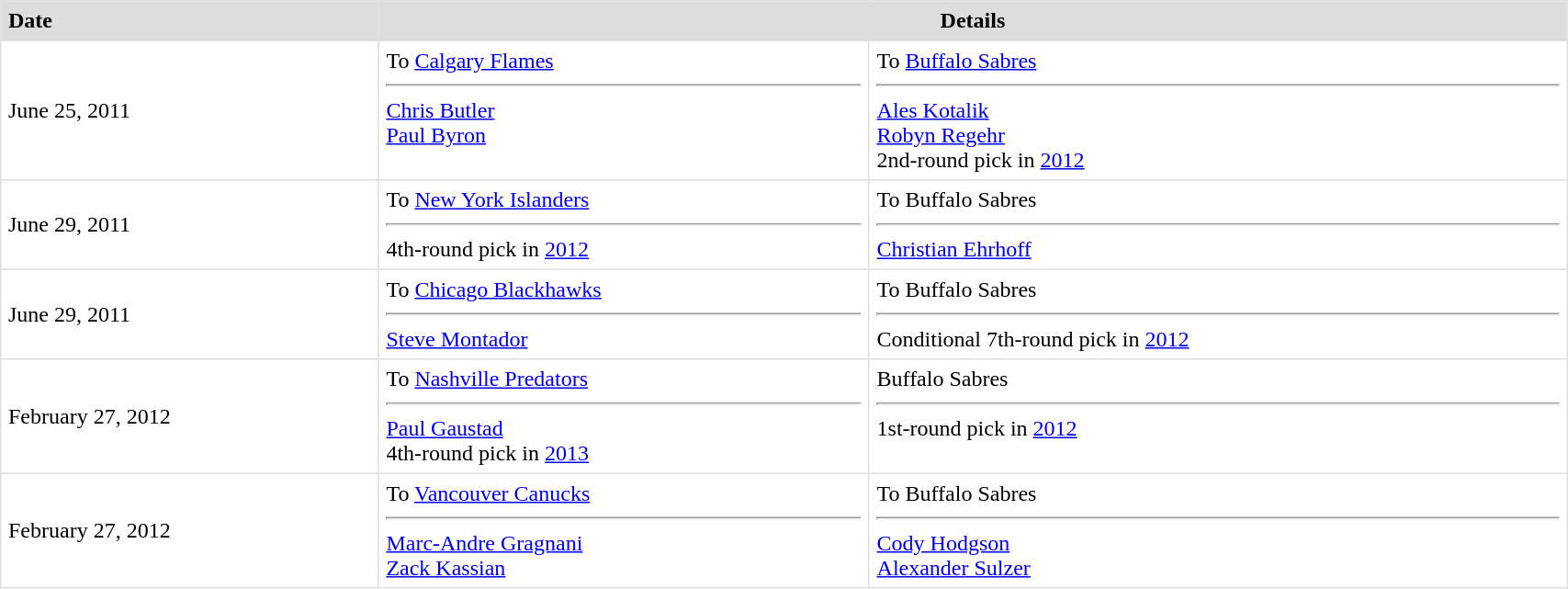<table border=1 style="border-collapse:collapse" bordercolor="#DFDFDF" cellpadding="5" width=90%>
<tr bgcolor="#dddddd">
<th style="text-align:left;">Date</th>
<th colspan="2">Details</th>
</tr>
<tr>
<td>June 25, 2011</td>
<td valign="top">To <a href='#'>Calgary Flames</a> <hr><a href='#'>Chris Butler</a><br><a href='#'>Paul Byron</a></td>
<td valign="top">To <a href='#'>Buffalo Sabres</a> <hr><a href='#'>Ales Kotalik</a><br><a href='#'>Robyn Regehr</a><br>2nd-round pick in <a href='#'>2012</a></td>
</tr>
<tr>
<td>June 29, 2011</td>
<td valign="top">To <a href='#'>New York Islanders</a><hr>4th-round pick in <a href='#'>2012</a></td>
<td valign="top">To Buffalo Sabres<hr><a href='#'>Christian Ehrhoff</a></td>
</tr>
<tr>
<td>June 29, 2011</td>
<td valign="top">To <a href='#'>Chicago Blackhawks</a><hr><a href='#'>Steve Montador</a></td>
<td valign="top">To Buffalo Sabres<hr>Conditional 7th-round pick in <a href='#'>2012</a></td>
</tr>
<tr>
<td>February 27, 2012</td>
<td valign="top">To <a href='#'>Nashville Predators</a><hr><a href='#'>Paul Gaustad</a><br>4th-round pick in <a href='#'>2013</a></td>
<td valign="top">Buffalo Sabres<hr>1st-round pick in <a href='#'>2012</a></td>
</tr>
<tr>
<td>February 27, 2012</td>
<td valign="top">To <a href='#'>Vancouver Canucks</a><hr><a href='#'>Marc-Andre Gragnani</a><br><a href='#'>Zack Kassian</a></td>
<td valign="top">To Buffalo Sabres<hr><a href='#'>Cody Hodgson</a><br><a href='#'>Alexander Sulzer</a></td>
</tr>
</table>
